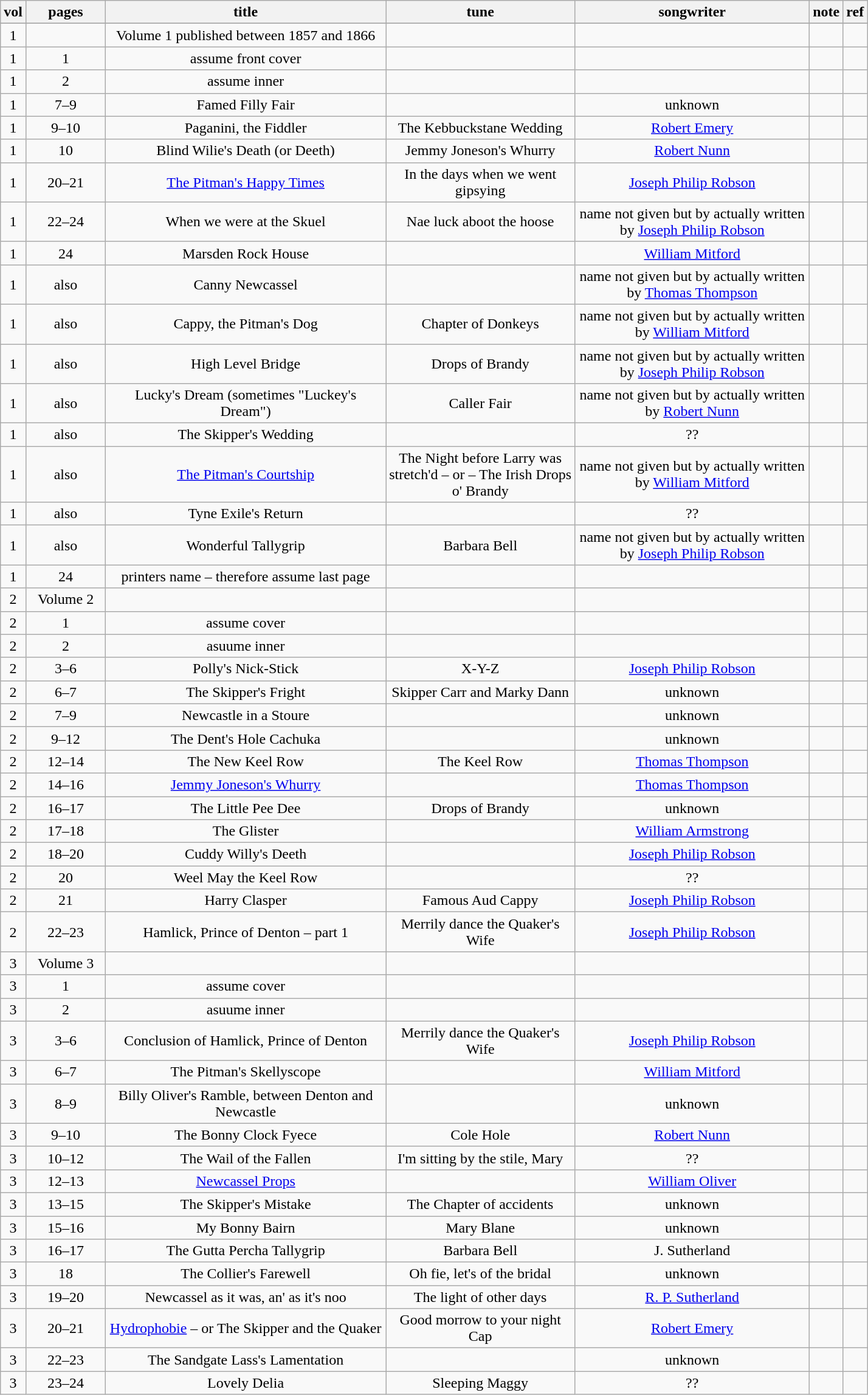<table class="wikitable" style="text-align:center;">
<tr>
<th width=20 abbr="volume">vol</th>
<th width=80 abbr="pages">pages</th>
<th width=300 abbr="title of song">title</th>
<th width=200 abbr="tune/air">tune</th>
<th width=250abbr="writer">songwriter</th>
<th width=15 abbr="comments">note</th>
<th width=15 abbr="reference">ref</th>
</tr>
<tr>
</tr>
<tr>
<td>1</td>
<td></td>
<td>Volume 1 published between 1857 and 1866</td>
<td></td>
<td></td>
<td></td>
<td></td>
</tr>
<tr>
<td>1</td>
<td>1</td>
<td>assume front cover</td>
<td></td>
<td></td>
<td></td>
<td></td>
</tr>
<tr>
<td>1</td>
<td>2</td>
<td>assume inner</td>
<td></td>
<td></td>
<td></td>
<td></td>
</tr>
<tr>
<td>1</td>
<td>7–9</td>
<td>Famed Filly Fair</td>
<td></td>
<td>unknown</td>
<td></td>
<td></td>
</tr>
<tr>
<td>1</td>
<td>9–10</td>
<td>Paganini, the Fiddler</td>
<td>The Kebbuckstane Wedding</td>
<td><a href='#'>Robert Emery</a></td>
<td></td>
<td></td>
</tr>
<tr>
<td>1</td>
<td>10</td>
<td>Blind Wilie's Death (or Deeth)</td>
<td>Jemmy Joneson's Whurry</td>
<td><a href='#'>Robert Nunn</a></td>
<td></td>
<td></td>
</tr>
<tr>
<td>1</td>
<td>20–21</td>
<td><a href='#'>The Pitman's Happy Times</a></td>
<td>In the days when we went gipsying</td>
<td><a href='#'>Joseph Philip Robson</a></td>
<td></td>
<td></td>
</tr>
<tr>
<td>1</td>
<td>22–24</td>
<td>When we were at the Skuel</td>
<td>Nae luck aboot the hoose</td>
<td>name not given but by actually written by <a href='#'>Joseph Philip Robson</a></td>
<td></td>
<td></td>
</tr>
<tr>
<td>1</td>
<td>24</td>
<td>Marsden Rock House</td>
<td></td>
<td><a href='#'>William Mitford</a></td>
<td></td>
<td></td>
</tr>
<tr>
<td>1</td>
<td>also</td>
<td>Canny Newcassel</td>
<td></td>
<td>name not given but by actually written by <a href='#'>Thomas Thompson</a></td>
<td></td>
<td></td>
</tr>
<tr>
<td>1</td>
<td>also</td>
<td>Cappy, the Pitman's Dog</td>
<td>Chapter of Donkeys</td>
<td>name not given but by actually written by <a href='#'>William Mitford</a></td>
<td></td>
<td></td>
</tr>
<tr>
<td>1</td>
<td>also</td>
<td>High Level Bridge</td>
<td>Drops of Brandy</td>
<td>name not given but by actually written by <a href='#'>Joseph Philip Robson</a></td>
<td></td>
<td></td>
</tr>
<tr>
<td>1</td>
<td>also</td>
<td>Lucky's Dream (sometimes "Luckey's Dream")</td>
<td>Caller Fair</td>
<td>name not given but by actually written by <a href='#'>Robert Nunn</a></td>
<td></td>
<td></td>
</tr>
<tr>
<td>1</td>
<td>also</td>
<td>The Skipper's Wedding</td>
<td></td>
<td>??</td>
<td></td>
<td></td>
</tr>
<tr>
<td>1</td>
<td>also</td>
<td><a href='#'>The Pitman's Courtship</a></td>
<td>The Night before Larry was stretch'd – or – The Irish Drops o' Brandy</td>
<td>name not given but by actually written by <a href='#'>William Mitford</a></td>
<td></td>
<td></td>
</tr>
<tr>
<td>1</td>
<td>also</td>
<td>Tyne Exile's Return</td>
<td></td>
<td>??</td>
<td></td>
<td></td>
</tr>
<tr>
<td>1</td>
<td>also</td>
<td>Wonderful Tallygrip</td>
<td>Barbara Bell</td>
<td>name not given but by actually written by <a href='#'>Joseph Philip Robson</a></td>
<td></td>
<td></td>
</tr>
<tr>
<td>1</td>
<td>24</td>
<td>printers name – therefore assume last page</td>
<td></td>
<td></td>
<td></td>
<td></td>
</tr>
<tr>
<td>2</td>
<td>Volume 2</td>
<td></td>
<td></td>
<td></td>
<td></td>
<td></td>
</tr>
<tr>
<td>2</td>
<td>1</td>
<td>assume cover</td>
<td></td>
<td></td>
<td></td>
<td></td>
</tr>
<tr>
<td>2</td>
<td>2</td>
<td>asuume inner</td>
<td></td>
<td></td>
<td></td>
<td></td>
</tr>
<tr>
<td>2</td>
<td>3–6</td>
<td>Polly's Nick-Stick</td>
<td>X-Y-Z</td>
<td><a href='#'>Joseph Philip Robson</a></td>
<td></td>
<td></td>
</tr>
<tr>
<td>2</td>
<td>6–7</td>
<td>The Skipper's Fright</td>
<td>Skipper Carr and Marky Dann</td>
<td>unknown</td>
<td></td>
<td></td>
</tr>
<tr>
<td>2</td>
<td>7–9</td>
<td>Newcastle in a Stoure</td>
<td></td>
<td>unknown</td>
<td></td>
<td></td>
</tr>
<tr>
<td>2</td>
<td>9–12</td>
<td>The Dent's Hole Cachuka</td>
<td></td>
<td>unknown</td>
<td></td>
<td></td>
</tr>
<tr>
<td>2</td>
<td>12–14</td>
<td>The New Keel Row</td>
<td>The Keel Row</td>
<td><a href='#'>Thomas Thompson</a></td>
<td></td>
<td></td>
</tr>
<tr>
<td>2</td>
<td>14–16</td>
<td><a href='#'>Jemmy Joneson's Whurry</a></td>
<td></td>
<td><a href='#'>Thomas Thompson</a></td>
<td></td>
<td></td>
</tr>
<tr>
<td>2</td>
<td>16–17</td>
<td>The Little Pee Dee</td>
<td>Drops of Brandy</td>
<td>unknown</td>
<td></td>
<td></td>
</tr>
<tr>
<td>2</td>
<td>17–18</td>
<td>The Glister</td>
<td></td>
<td><a href='#'>William Armstrong</a></td>
<td></td>
<td></td>
</tr>
<tr>
<td>2</td>
<td>18–20</td>
<td>Cuddy Willy's Deeth</td>
<td></td>
<td><a href='#'>Joseph Philip Robson</a></td>
<td></td>
<td></td>
</tr>
<tr>
<td>2</td>
<td>20</td>
<td>Weel May the Keel Row</td>
<td></td>
<td>??</td>
<td></td>
<td></td>
</tr>
<tr>
<td>2</td>
<td>21</td>
<td>Harry Clasper</td>
<td>Famous Aud Cappy</td>
<td><a href='#'>Joseph Philip Robson</a></td>
<td></td>
<td></td>
</tr>
<tr>
<td>2</td>
<td>22–23</td>
<td>Hamlick, Prince of Denton – part 1</td>
<td>Merrily dance the Quaker's Wife</td>
<td><a href='#'>Joseph Philip Robson</a></td>
<td></td>
<td></td>
</tr>
<tr>
<td>3</td>
<td>Volume 3</td>
<td></td>
<td></td>
<td></td>
<td></td>
<td></td>
</tr>
<tr>
<td>3</td>
<td>1</td>
<td>assume cover</td>
<td></td>
<td></td>
<td></td>
<td></td>
</tr>
<tr>
<td>3</td>
<td>2</td>
<td>asuume inner</td>
<td></td>
<td></td>
<td></td>
<td></td>
</tr>
<tr>
<td>3</td>
<td>3–6</td>
<td>Conclusion of Hamlick, Prince of Denton</td>
<td>Merrily dance the Quaker's Wife</td>
<td><a href='#'>Joseph Philip Robson</a></td>
<td></td>
<td></td>
</tr>
<tr>
<td>3</td>
<td>6–7</td>
<td>The Pitman's Skellyscope</td>
<td></td>
<td><a href='#'>William Mitford</a></td>
<td></td>
<td></td>
</tr>
<tr>
<td>3</td>
<td>8–9</td>
<td>Billy Oliver's Ramble, between Denton and Newcastle</td>
<td></td>
<td>unknown</td>
<td></td>
<td></td>
</tr>
<tr>
<td>3</td>
<td>9–10</td>
<td>The Bonny Clock Fyece</td>
<td>Cole Hole</td>
<td><a href='#'>Robert Nunn</a></td>
<td></td>
<td></td>
</tr>
<tr>
<td>3</td>
<td>10–12</td>
<td>The Wail of the Fallen</td>
<td>I'm sitting by the stile, Mary</td>
<td>??</td>
<td></td>
<td></td>
</tr>
<tr>
<td>3</td>
<td>12–13</td>
<td><a href='#'>Newcassel Props</a></td>
<td></td>
<td><a href='#'>William Oliver</a></td>
<td></td>
<td></td>
</tr>
<tr>
<td>3</td>
<td>13–15</td>
<td>The Skipper's Mistake</td>
<td>The Chapter of accidents</td>
<td>unknown</td>
<td></td>
<td></td>
</tr>
<tr>
<td>3</td>
<td>15–16</td>
<td>My Bonny Bairn</td>
<td>Mary Blane</td>
<td>unknown</td>
<td></td>
<td></td>
</tr>
<tr>
<td>3</td>
<td>16–17</td>
<td>The Gutta Percha Tallygrip</td>
<td>Barbara Bell</td>
<td>J. Sutherland</td>
<td></td>
<td></td>
</tr>
<tr>
<td>3</td>
<td>18</td>
<td>The Collier's Farewell</td>
<td>Oh fie, let's of the bridal</td>
<td>unknown</td>
<td></td>
<td></td>
</tr>
<tr>
<td>3</td>
<td>19–20</td>
<td>Newcassel as it was, an' as it's noo</td>
<td>The light of other days</td>
<td><a href='#'>R. P. Sutherland</a></td>
<td></td>
<td></td>
</tr>
<tr>
<td>3</td>
<td>20–21</td>
<td><a href='#'>Hydrophobie</a> – or The Skipper and the Quaker</td>
<td>Good morrow to your night Cap</td>
<td><a href='#'>Robert Emery</a></td>
<td></td>
<td></td>
</tr>
<tr>
<td>3</td>
<td>22–23</td>
<td>The Sandgate Lass's Lamentation</td>
<td></td>
<td>unknown</td>
<td></td>
<td></td>
</tr>
<tr>
<td>3</td>
<td>23–24</td>
<td>Lovely Delia</td>
<td>Sleeping Maggy</td>
<td>??</td>
<td></td>
<td></td>
</tr>
</table>
